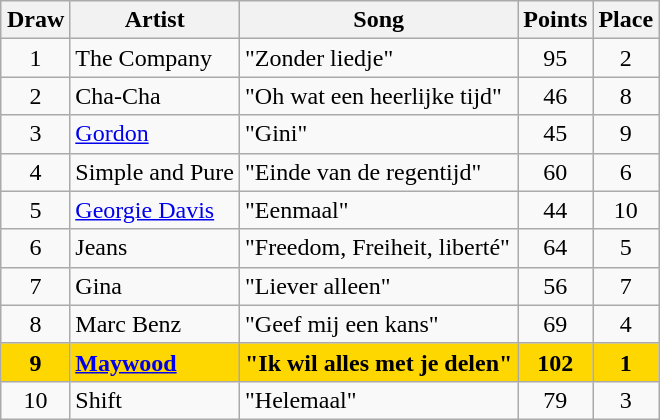<table class="sortable wikitable" style="margin: 1em auto 1em auto; text-align:center">
<tr>
<th>Draw</th>
<th>Artist</th>
<th>Song</th>
<th>Points</th>
<th>Place</th>
</tr>
<tr>
<td>1</td>
<td align="left">The Company</td>
<td align="left">"Zonder liedje"</td>
<td>95</td>
<td>2</td>
</tr>
<tr>
<td>2</td>
<td align="left">Cha-Cha</td>
<td align="left">"Oh wat een heerlijke tijd"</td>
<td>46</td>
<td>8</td>
</tr>
<tr>
<td>3</td>
<td align="left"><a href='#'>Gordon</a></td>
<td align="left">"Gini"</td>
<td>45</td>
<td>9</td>
</tr>
<tr>
<td>4</td>
<td align="left">Simple and Pure</td>
<td align="left">"Einde van de regentijd"</td>
<td>60</td>
<td>6</td>
</tr>
<tr>
<td>5</td>
<td align="left"><a href='#'>Georgie Davis</a></td>
<td align="left">"Eenmaal"</td>
<td>44</td>
<td>10</td>
</tr>
<tr>
<td>6</td>
<td align="left">Jeans</td>
<td align="left">"Freedom, Freiheit, liberté"</td>
<td>64</td>
<td>5</td>
</tr>
<tr>
<td>7</td>
<td align="left">Gina</td>
<td align="left">"Liever alleen"</td>
<td>56</td>
<td>7</td>
</tr>
<tr>
<td>8</td>
<td align="left">Marc Benz</td>
<td align="left">"Geef mij een kans"</td>
<td>69</td>
<td>4</td>
</tr>
<tr style="font-weight:bold; background:gold;">
<td>9</td>
<td align="left"><a href='#'>Maywood</a></td>
<td align="left">"Ik wil alles met je delen"</td>
<td>102</td>
<td>1</td>
</tr>
<tr>
<td>10</td>
<td align="left">Shift</td>
<td align="left">"Helemaal"</td>
<td>79</td>
<td>3</td>
</tr>
</table>
